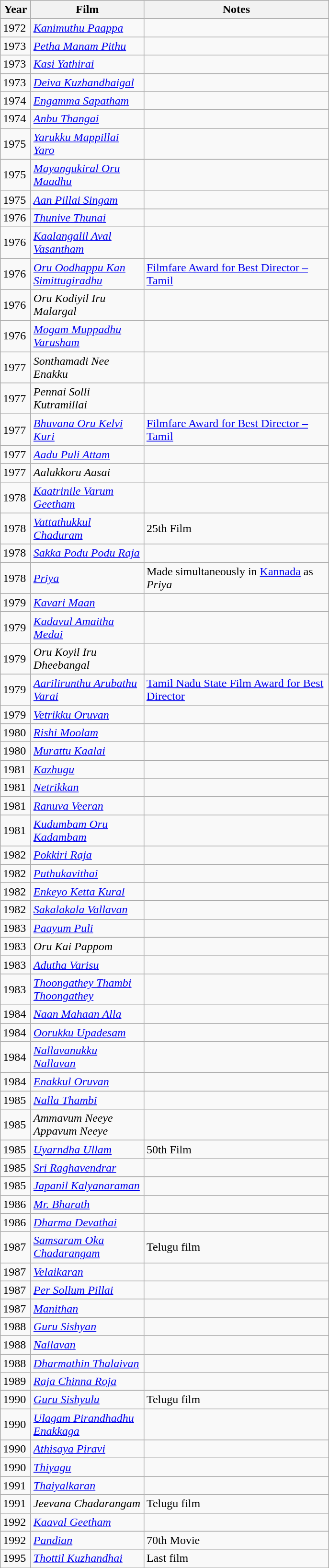<table class="wikitable sortable">
<tr>
<th style="width:35px;">Year</th>
<th style="width:150px;">Film</th>
<th style="text-align:center; width:250px;" class="unsortable">Notes</th>
</tr>
<tr>
<td>1972</td>
<td><em><a href='#'>Kanimuthu Paappa</a></em></td>
<td></td>
</tr>
<tr>
<td>1973</td>
<td><em><a href='#'>Petha Manam Pithu</a></em></td>
<td></td>
</tr>
<tr>
<td>1973</td>
<td><em><a href='#'>Kasi Yathirai</a></em></td>
<td></td>
</tr>
<tr>
<td>1973</td>
<td><em><a href='#'>Deiva Kuzhandhaigal</a></em></td>
<td></td>
</tr>
<tr>
<td>1974</td>
<td><em><a href='#'>Engamma Sapatham</a></em></td>
<td></td>
</tr>
<tr>
<td>1974</td>
<td><em><a href='#'>Anbu Thangai</a></em></td>
<td></td>
</tr>
<tr>
<td>1975</td>
<td><em><a href='#'>Yarukku Mappillai Yaro</a></em></td>
<td></td>
</tr>
<tr>
<td>1975</td>
<td><em><a href='#'>Mayangukiral Oru Maadhu</a></em></td>
<td></td>
</tr>
<tr>
<td>1975</td>
<td><em><a href='#'>Aan Pillai Singam</a></em></td>
<td></td>
</tr>
<tr>
<td>1976</td>
<td><em><a href='#'>Thunive Thunai</a></em></td>
<td></td>
</tr>
<tr>
<td>1976</td>
<td><em><a href='#'>Kaalangalil Aval Vasantham</a></em></td>
<td></td>
</tr>
<tr>
<td>1976</td>
<td><em><a href='#'>Oru Oodhappu Kan Simittugiradhu</a></em></td>
<td><a href='#'>Filmfare Award for Best Director – Tamil</a></td>
</tr>
<tr>
<td>1976</td>
<td><em>Oru Kodiyil Iru Malargal</em></td>
<td></td>
</tr>
<tr>
<td>1976</td>
<td><em><a href='#'>Mogam Muppadhu Varusham</a></em></td>
<td></td>
</tr>
<tr>
<td>1977</td>
<td><em>Sonthamadi Nee Enakku</em></td>
<td></td>
</tr>
<tr>
<td>1977</td>
<td><em>Pennai Solli Kutramillai</em></td>
<td></td>
</tr>
<tr>
<td>1977</td>
<td><em><a href='#'>Bhuvana Oru Kelvi Kuri</a></em></td>
<td><a href='#'>Filmfare Award for Best Director – Tamil</a></td>
</tr>
<tr>
<td>1977</td>
<td><em><a href='#'>Aadu Puli Attam</a></em></td>
<td></td>
</tr>
<tr>
<td>1977</td>
<td><em>Aalukkoru Aasai</em></td>
<td></td>
</tr>
<tr>
<td>1978</td>
<td><em><a href='#'>Kaatrinile Varum Geetham</a></em></td>
<td></td>
</tr>
<tr>
<td>1978</td>
<td><em><a href='#'>Vattathukkul Chaduram</a></em></td>
<td>25th Film</td>
</tr>
<tr>
<td>1978</td>
<td><em><a href='#'>Sakka Podu Podu Raja</a></em></td>
<td></td>
</tr>
<tr>
<td>1978</td>
<td><em><a href='#'>Priya</a></em></td>
<td>Made simultaneously in <a href='#'>Kannada</a> as <em>Priya</em></td>
</tr>
<tr>
<td>1979</td>
<td><em><a href='#'>Kavari Maan</a></em></td>
<td></td>
</tr>
<tr>
<td>1979</td>
<td><em><a href='#'>Kadavul Amaitha Medai</a></em></td>
<td></td>
</tr>
<tr>
<td>1979</td>
<td><em>Oru Koyil Iru Dheebangal</em></td>
<td></td>
</tr>
<tr>
<td>1979</td>
<td><em><a href='#'>Aarilirunthu Arubathu Varai</a></em></td>
<td><a href='#'>Tamil Nadu State Film Award for Best Director</a></td>
</tr>
<tr>
<td>1979</td>
<td><em><a href='#'>Vetrikku Oruvan</a></em></td>
<td></td>
</tr>
<tr>
<td>1980</td>
<td><em><a href='#'>Rishi Moolam</a></em></td>
<td></td>
</tr>
<tr>
<td>1980</td>
<td><em><a href='#'>Murattu Kaalai</a></em></td>
<td></td>
</tr>
<tr>
<td>1981</td>
<td><em><a href='#'>Kazhugu</a></em></td>
<td></td>
</tr>
<tr>
<td>1981</td>
<td><em><a href='#'>Netrikkan</a></em></td>
<td></td>
</tr>
<tr>
<td>1981</td>
<td><em><a href='#'>Ranuva Veeran</a></em></td>
<td></td>
</tr>
<tr>
<td>1981</td>
<td><em><a href='#'>Kudumbam Oru Kadambam</a></em></td>
<td></td>
</tr>
<tr>
<td>1982</td>
<td><em><a href='#'>Pokkiri Raja</a></em></td>
<td></td>
</tr>
<tr>
<td>1982</td>
<td><em><a href='#'>Puthukavithai</a></em></td>
<td></td>
</tr>
<tr>
<td>1982</td>
<td><em><a href='#'>Enkeyo Ketta Kural</a></em></td>
<td></td>
</tr>
<tr>
<td>1982</td>
<td><em><a href='#'>Sakalakala Vallavan</a></em></td>
<td></td>
</tr>
<tr>
<td>1983</td>
<td><em><a href='#'>Paayum Puli</a></em></td>
<td></td>
</tr>
<tr>
<td>1983</td>
<td><em>Oru Kai Pappom</em></td>
<td></td>
</tr>
<tr>
<td>1983</td>
<td><em><a href='#'>Adutha Varisu</a></em></td>
<td></td>
</tr>
<tr>
<td>1983</td>
<td><em><a href='#'>Thoongathey Thambi Thoongathey</a></em></td>
<td></td>
</tr>
<tr>
<td>1984</td>
<td><em><a href='#'>Naan Mahaan Alla</a></em></td>
<td></td>
</tr>
<tr>
<td>1984</td>
<td><em><a href='#'>Oorukku Upadesam</a></em></td>
<td></td>
</tr>
<tr>
<td>1984</td>
<td><em><a href='#'>Nallavanukku Nallavan</a></em></td>
<td></td>
</tr>
<tr>
<td>1984</td>
<td><em><a href='#'>Enakkul Oruvan</a></em></td>
<td></td>
</tr>
<tr>
<td>1985</td>
<td><em><a href='#'>Nalla Thambi</a></em></td>
<td></td>
</tr>
<tr>
<td>1985</td>
<td><em>Ammavum Neeye Appavum Neeye</em></td>
<td></td>
</tr>
<tr>
<td>1985</td>
<td><em><a href='#'>Uyarndha Ullam</a></em></td>
<td>50th Film</td>
</tr>
<tr>
<td>1985</td>
<td><em><a href='#'>Sri Raghavendrar</a></em></td>
<td></td>
</tr>
<tr>
<td>1985</td>
<td><em><a href='#'>Japanil Kalyanaraman</a></em></td>
<td></td>
</tr>
<tr>
<td>1986</td>
<td><em><a href='#'>Mr. Bharath</a></em></td>
<td></td>
</tr>
<tr>
<td>1986</td>
<td><em><a href='#'>Dharma Devathai</a></em></td>
<td></td>
</tr>
<tr>
<td>1987</td>
<td><em><a href='#'>Samsaram Oka Chadarangam</a></em></td>
<td>Telugu film</td>
</tr>
<tr>
<td>1987</td>
<td><em><a href='#'>Velaikaran</a></em></td>
<td></td>
</tr>
<tr>
<td>1987</td>
<td><em><a href='#'>Per Sollum Pillai</a></em></td>
<td></td>
</tr>
<tr>
<td>1987</td>
<td><em><a href='#'>Manithan</a></em></td>
<td></td>
</tr>
<tr>
<td>1988</td>
<td><em><a href='#'>Guru Sishyan</a></em></td>
<td></td>
</tr>
<tr>
<td>1988</td>
<td><em><a href='#'>Nallavan</a></em></td>
<td></td>
</tr>
<tr>
<td>1988</td>
<td><em><a href='#'>Dharmathin Thalaivan</a></em></td>
<td></td>
</tr>
<tr>
<td>1989</td>
<td><em><a href='#'>Raja Chinna Roja</a></em></td>
<td></td>
</tr>
<tr>
<td>1990</td>
<td><em><a href='#'>Guru Sishyulu</a></em></td>
<td>Telugu film</td>
</tr>
<tr>
<td>1990</td>
<td><em><a href='#'>Ulagam Pirandhadhu Enakkaga</a></em></td>
<td></td>
</tr>
<tr>
<td>1990</td>
<td><em><a href='#'>Athisaya Piravi</a></em></td>
<td></td>
</tr>
<tr>
<td>1990</td>
<td><em><a href='#'>Thiyagu</a></em></td>
<td></td>
</tr>
<tr>
<td>1991</td>
<td><em><a href='#'>Thaiyalkaran</a></em></td>
<td></td>
</tr>
<tr>
<td>1991</td>
<td><em>Jeevana Chadarangam</em></td>
<td>Telugu film</td>
</tr>
<tr>
<td>1992</td>
<td><em><a href='#'>Kaaval Geetham</a></em></td>
<td></td>
</tr>
<tr>
<td>1992</td>
<td><em><a href='#'>Pandian</a></em></td>
<td>70th Movie</td>
</tr>
<tr>
<td>1995</td>
<td><em><a href='#'>Thottil Kuzhandhai</a></em></td>
<td>Last film</td>
</tr>
</table>
